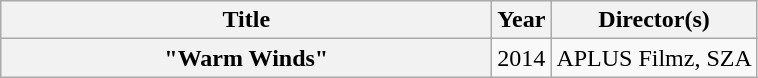<table class="wikitable plainrowheaders" style="text-align:center;">
<tr>
<th scope="col" style="width:20em;">Title</th>
<th scope="col">Year</th>
<th scope="col">Director(s)</th>
</tr>
<tr>
<th scope="row">"Warm Winds"<br></th>
<td>2014</td>
<td>APLUS Filmz, SZA</td>
</tr>
</table>
